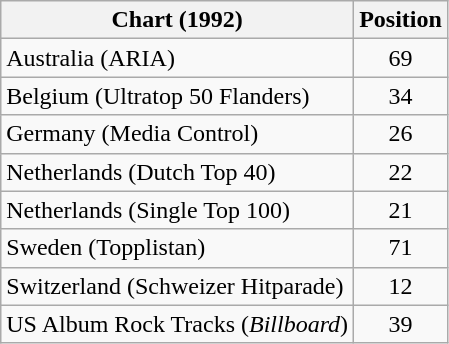<table class="wikitable sortable">
<tr>
<th>Chart (1992)</th>
<th>Position</th>
</tr>
<tr>
<td>Australia (ARIA)</td>
<td align="center">69</td>
</tr>
<tr>
<td>Belgium (Ultratop 50 Flanders)</td>
<td align="center">34</td>
</tr>
<tr>
<td>Germany (Media Control)</td>
<td align="center">26</td>
</tr>
<tr>
<td>Netherlands (Dutch Top 40)</td>
<td align="center">22</td>
</tr>
<tr>
<td>Netherlands (Single Top 100)</td>
<td align="center">21</td>
</tr>
<tr>
<td>Sweden (Topplistan)</td>
<td align="center">71</td>
</tr>
<tr>
<td>Switzerland (Schweizer Hitparade)</td>
<td align="center">12</td>
</tr>
<tr>
<td>US Album Rock Tracks (<em>Billboard</em>)</td>
<td align="center">39</td>
</tr>
</table>
